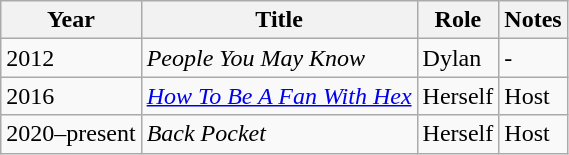<table class="wikitable">
<tr>
<th>Year</th>
<th>Title</th>
<th>Role</th>
<th>Notes</th>
</tr>
<tr>
<td>2012</td>
<td><em>People You May Know</em></td>
<td>Dylan</td>
<td>-</td>
</tr>
<tr>
<td>2016</td>
<td><em><a href='#'>How To Be A Fan With Hex</a></em></td>
<td>Herself</td>
<td>Host</td>
</tr>
<tr>
<td>2020–present</td>
<td><em>Back Pocket</em></td>
<td>Herself</td>
<td>Host</td>
</tr>
</table>
